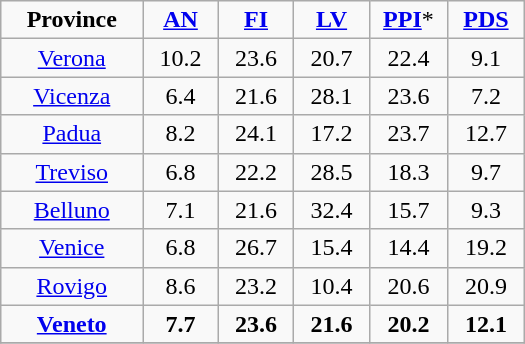<table class="wikitable" style="text-align:center; width:350px">
<tr>
<td style="width:100px"><strong>Province</strong></td>
<td style="width:50px"><strong><a href='#'>AN</a></strong></td>
<td style="width:50px"><strong><a href='#'>FI</a></strong></td>
<td style="width:50px"><strong><a href='#'>LV</a></strong></td>
<td style="width:50px"><strong><a href='#'>PPI</a></strong>*</td>
<td style="width:50px"><strong><a href='#'>PDS</a></strong></td>
</tr>
<tr>
<td><a href='#'>Verona</a></td>
<td>10.2</td>
<td>23.6</td>
<td>20.7</td>
<td>22.4</td>
<td>9.1</td>
</tr>
<tr>
<td><a href='#'>Vicenza</a></td>
<td>6.4</td>
<td>21.6</td>
<td>28.1</td>
<td>23.6</td>
<td>7.2</td>
</tr>
<tr>
<td><a href='#'>Padua</a></td>
<td>8.2</td>
<td>24.1</td>
<td>17.2</td>
<td>23.7</td>
<td>12.7</td>
</tr>
<tr>
<td><a href='#'>Treviso</a></td>
<td>6.8</td>
<td>22.2</td>
<td>28.5</td>
<td>18.3</td>
<td>9.7</td>
</tr>
<tr>
<td><a href='#'>Belluno</a></td>
<td>7.1</td>
<td>21.6</td>
<td>32.4</td>
<td>15.7</td>
<td>9.3</td>
</tr>
<tr>
<td><a href='#'>Venice</a></td>
<td>6.8</td>
<td>26.7</td>
<td>15.4</td>
<td>14.4</td>
<td>19.2</td>
</tr>
<tr>
<td><a href='#'>Rovigo</a></td>
<td>8.6</td>
<td>23.2</td>
<td>10.4</td>
<td>20.6</td>
<td>20.9</td>
</tr>
<tr>
<td><strong><a href='#'>Veneto</a></strong></td>
<td><strong>7.7</strong></td>
<td><strong>23.6</strong></td>
<td><strong>21.6</strong></td>
<td><strong>20.2</strong></td>
<td><strong>12.1</strong></td>
</tr>
<tr>
</tr>
</table>
